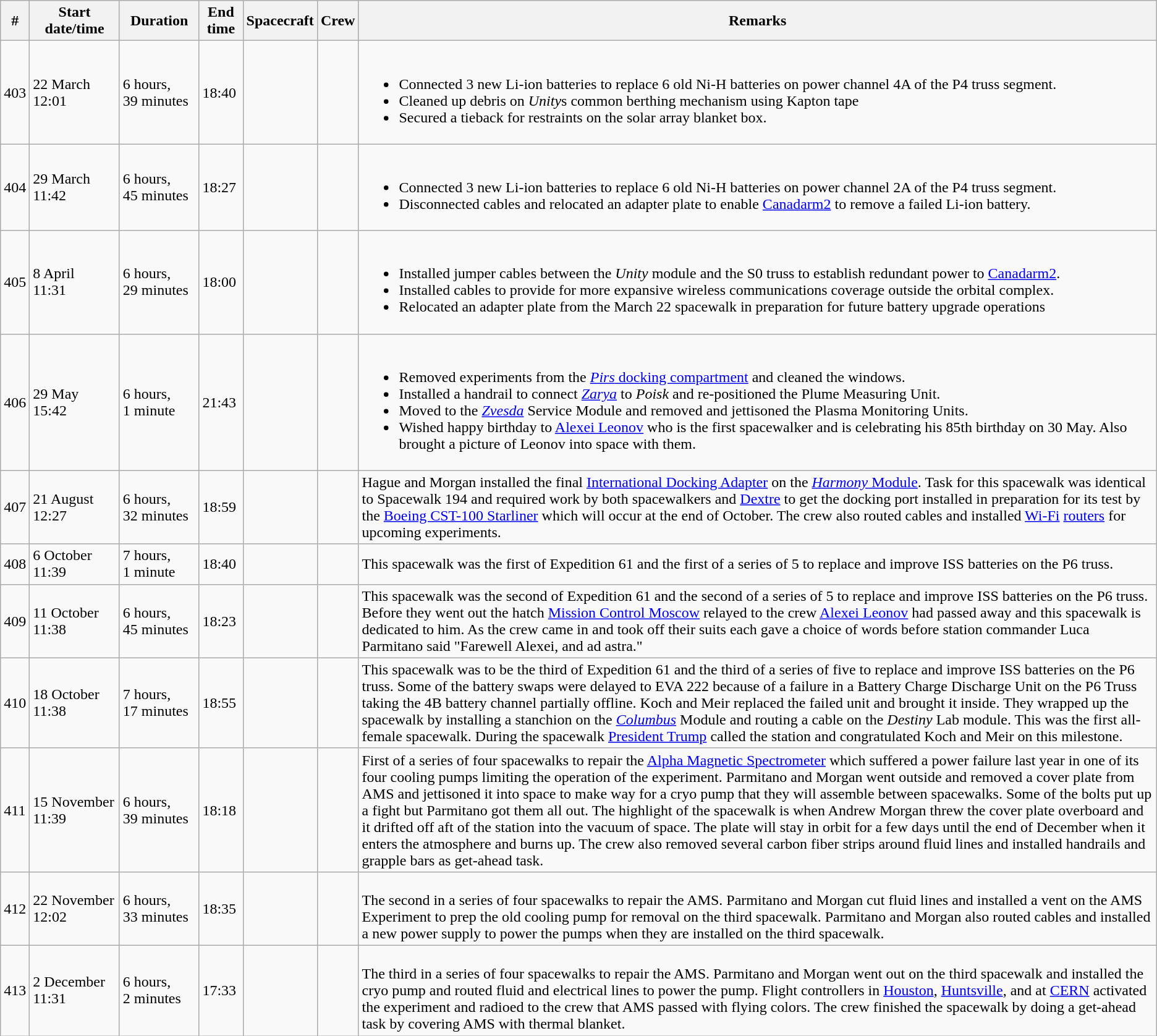<table class="wikitable sticky-header">
<tr>
<th>#</th>
<th>Start date/time</th>
<th>Duration</th>
<th>End time</th>
<th>Spacecraft</th>
<th>Crew</th>
<th>Remarks</th>
</tr>
<tr>
<td>403</td>
<td>22 March<br>12:01</td>
<td>6 hours, 39 minutes</td>
<td>18:40</td>
<td><br></td>
<td></td>
<td><br><ul><li>Connected 3 new Li-ion batteries to replace 6 old Ni-H batteries on power channel 4A of the P4 truss segment.</li><li>Cleaned up debris on <em>Unity</em>s common berthing mechanism using Kapton tape</li><li>Secured a tieback for restraints on the solar array blanket box.</li></ul></td>
</tr>
<tr>
<td>404</td>
<td>29 March<br>11:42</td>
<td>6 hours, 45 minutes</td>
<td>18:27</td>
<td><br></td>
<td></td>
<td><br><ul><li>Connected 3 new Li-ion batteries to replace 6 old Ni-H batteries on power channel 2A of the P4 truss segment.</li><li>Disconnected cables and relocated an adapter plate to enable <a href='#'> Canadarm2</a> to remove a failed Li-ion battery.</li></ul></td>
</tr>
<tr>
<td>405</td>
<td>8 April<br>11:31</td>
<td>6 hours, 29 minutes</td>
<td>18:00</td>
<td><br></td>
<td></td>
<td><br><ul><li>Installed jumper cables between the <em>Unity</em> module and the S0 truss to establish redundant power to <a href='#'>Canadarm2</a>.</li><li>Installed cables to provide for more expansive wireless communications coverage outside the orbital complex.</li><li>Relocated an adapter plate from the March 22 spacewalk in preparation for future battery upgrade operations</li></ul></td>
</tr>
<tr>
<td>406</td>
<td>29 May<br>15:42</td>
<td>6 hours, 1 minute</td>
<td>21:43</td>
<td><br></td>
<td></td>
<td><br><ul><li>Removed experiments from the <a href='#'> <em>Pirs</em> docking compartment</a> and cleaned the windows.</li><li>Installed a handrail to connect <em><a href='#'> Zarya</a></em> to <em>Poisk</em> and re-positioned the Plume Measuring Unit.</li><li>Moved to the <em><a href='#'> Zvesda</a></em> Service Module and removed and jettisoned the Plasma Monitoring Units.</li><li>Wished happy birthday to <a href='#'>Alexei Leonov</a> who is the first spacewalker and is celebrating his 85th birthday on 30 May. Also brought a picture of Leonov into space with them.</li></ul></td>
</tr>
<tr>
<td>407</td>
<td>21 August<br>12:27</td>
<td>6 hours, 32 minutes</td>
<td>18:59</td>
<td><br></td>
<td></td>
<td>Hague and Morgan installed the final <a href='#'>International Docking Adapter</a> on the <a href='#'> <em>Harmony</em> Module</a>. Task for this spacewalk was identical to Spacewalk 194 and required work by both spacewalkers and <a href='#'>Dextre</a> to get the docking port installed in preparation for its test by the <a href='#'>Boeing CST-100 Starliner</a> which will occur at the end of October. The crew also routed cables and installed <a href='#'>Wi-Fi</a> <a href='#'> routers</a> for upcoming experiments.</td>
</tr>
<tr>
<td>408</td>
<td>6 October<br>11:39</td>
<td>7 hours, 1 minute</td>
<td>18:40</td>
<td><br></td>
<td></td>
<td>This spacewalk was the first of Expedition 61 and the first of a series of 5 to replace and improve ISS batteries on the P6 truss.</td>
</tr>
<tr>
<td>409</td>
<td>11 October<br>11:38</td>
<td>6 hours, 45 minutes</td>
<td>18:23</td>
<td><br></td>
<td></td>
<td>This spacewalk was the second of Expedition 61 and the second of a series of 5 to replace and improve ISS batteries on the P6 truss. Before they went out the hatch <a href='#'>Mission Control Moscow</a> relayed to the crew <a href='#'>Alexei Leonov</a> had passed away and this spacewalk is dedicated to him. As the crew came in and took off their suits each gave a choice of words before station commander Luca Parmitano said "Farewell Alexei, and ad astra."</td>
</tr>
<tr>
<td>410</td>
<td>18 October<br>11:38</td>
<td>7 hours, 17 minutes</td>
<td>18:55</td>
<td><br></td>
<td></td>
<td>This spacewalk was to be the third of Expedition 61 and the third of a series of five to replace and improve ISS batteries on the P6 truss. Some of the battery swaps were delayed to EVA 222 because of a failure in a Battery Charge Discharge Unit on the P6 Truss taking the 4B battery channel partially offline. Koch and Meir replaced the failed unit and brought it inside. They wrapped up the spacewalk by installing a stanchion on the <em><a href='#'> Columbus</a></em> Module and routing a cable on the <em>Destiny</em> Lab module. This was the first all-female spacewalk. During the spacewalk <a href='#'> President Trump</a> called the station and congratulated Koch and Meir on this milestone.</td>
</tr>
<tr>
<td>411</td>
<td>15 November<br>11:39</td>
<td>6 hours, 39 minutes</td>
<td>18:18</td>
<td><br></td>
<td></td>
<td>First of a series of four spacewalks to repair the <a href='#'>Alpha Magnetic Spectrometer</a> which suffered a power failure last year in one of its four cooling pumps limiting the operation of the experiment. Parmitano and Morgan went outside and removed a cover plate from AMS and jettisoned it into space to make way for a cryo pump that they will assemble between spacewalks. Some of the bolts put up a fight but Parmitano got them all out. The highlight of the spacewalk is when Andrew Morgan threw the cover plate overboard and it drifted off aft of the station into the vacuum of space. The plate will stay in orbit for a few days until the end of December when it enters the atmosphere and burns up. The crew also removed several carbon fiber strips around fluid lines and installed handrails and grapple bars as get-ahead task.</td>
</tr>
<tr>
<td>412</td>
<td>22 November<br>12:02</td>
<td>6 hours, 33 minutes</td>
<td>18:35</td>
<td><br></td>
<td></td>
<td><br>The second in a series of four spacewalks to repair the AMS. Parmitano and Morgan cut fluid lines and installed a vent on the AMS Experiment to prep the old cooling pump for removal on the third spacewalk. Parmitano and Morgan also routed cables and installed a new power supply to power the pumps when they are installed on the third spacewalk.</td>
</tr>
<tr>
<td>413</td>
<td>2 December<br>11:31</td>
<td>6 hours, 2 minutes</td>
<td>17:33</td>
<td><br></td>
<td></td>
<td><br>The third in a series of four spacewalks to repair the AMS. Parmitano and Morgan went out on the third spacewalk and installed the cryo pump and routed fluid and electrical lines to power the pump. Flight controllers in <a href='#'> Houston</a>, <a href='#'> Huntsville</a>, and at <a href='#'>CERN</a> activated the experiment and radioed to the crew that AMS passed with flying colors. The crew finished the spacewalk by doing a get-ahead task by covering AMS with thermal blanket.</td>
</tr>
</table>
